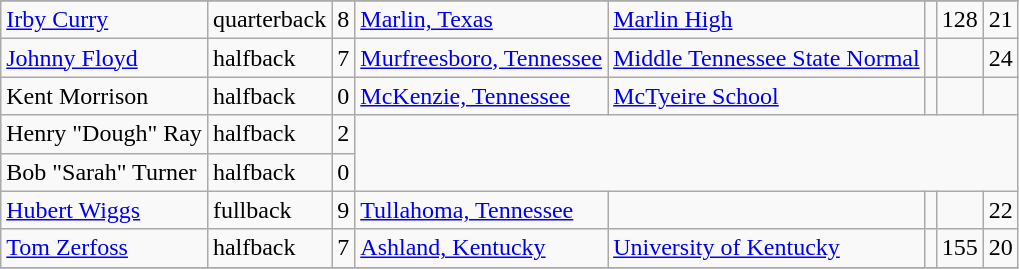<table class="wikitable">
<tr>
</tr>
<tr>
<td><a href='#'>Irby Curry</a></td>
<td>quarterback</td>
<td>8</td>
<td><a href='#'>Marlin, Texas</a></td>
<td><a href='#'>Marlin High</a></td>
<td></td>
<td>128</td>
<td>21</td>
</tr>
<tr>
<td><a href='#'>Johnny Floyd</a></td>
<td>halfback</td>
<td>7</td>
<td><a href='#'>Murfreesboro, Tennessee</a></td>
<td><a href='#'>Middle Tennessee State Normal</a></td>
<td></td>
<td></td>
<td>24</td>
</tr>
<tr>
<td>Kent Morrison</td>
<td>halfback</td>
<td>0</td>
<td><a href='#'>McKenzie, Tennessee</a></td>
<td><a href='#'>McTyeire School</a></td>
<td></td>
<td></td>
<td></td>
</tr>
<tr>
<td>Henry "Dough" Ray</td>
<td>halfback</td>
<td>2</td>
</tr>
<tr>
<td>Bob "Sarah" Turner</td>
<td>halfback</td>
<td>0</td>
</tr>
<tr>
<td><a href='#'>Hubert Wiggs</a></td>
<td>fullback</td>
<td>9</td>
<td><a href='#'>Tullahoma, Tennessee</a></td>
<td></td>
<td></td>
<td></td>
<td>22</td>
</tr>
<tr>
<td><a href='#'>Tom Zerfoss</a></td>
<td>halfback</td>
<td>7</td>
<td><a href='#'>Ashland, Kentucky</a></td>
<td><a href='#'>University of Kentucky</a></td>
<td></td>
<td>155</td>
<td>20</td>
</tr>
<tr>
</tr>
</table>
